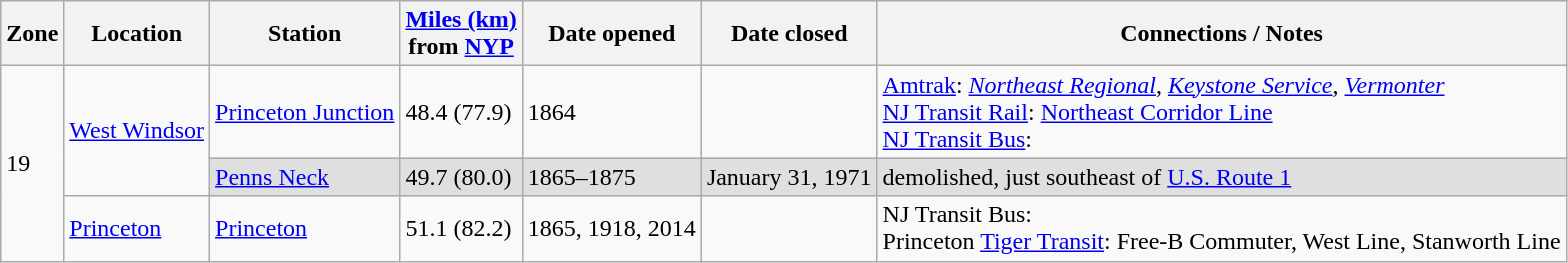<table class="wikitable">
<tr>
<th>Zone<br></th>
<th>Location</th>
<th>Station</th>
<th><a href='#'>Miles (km)</a><br>from <a href='#'>NYP</a></th>
<th>Date opened</th>
<th>Date closed</th>
<th>Connections / Notes</th>
</tr>
<tr>
<td rowspan=3>19</td>
<td rowspan=2><a href='#'>West Windsor</a></td>
<td><a href='#'>Princeton Junction</a> </td>
<td>48.4 (77.9)</td>
<td>1864</td>
<td><br> </td>
<td><a href='#'>Amtrak</a>: <em><a href='#'>Northeast Regional</a></em>, <em><a href='#'>Keystone Service</a></em>, <em><a href='#'>Vermonter</a></em><br><a href='#'>NJ Transit Rail</a>: <a href='#'>Northeast Corridor Line</a><br><a href='#'>NJ Transit Bus</a>: </td>
</tr>
<tr bgcolor=dfdfdf>
<td><a href='#'>Penns Neck</a></td>
<td>49.7 (80.0)</td>
<td>1865–1875</td>
<td>January 31, 1971</td>
<td>demolished, just southeast of <a href='#'>U.S. Route 1</a></td>
</tr>
<tr>
<td><a href='#'>Princeton</a></td>
<td><a href='#'>Princeton</a> </td>
<td>51.1 (82.2)</td>
<td>1865, 1918, 2014</td>
<td></td>
<td>NJ Transit Bus: <br>Princeton <a href='#'>Tiger Transit</a>: Free-B Commuter, West Line, Stanworth Line</td>
</tr>
</table>
